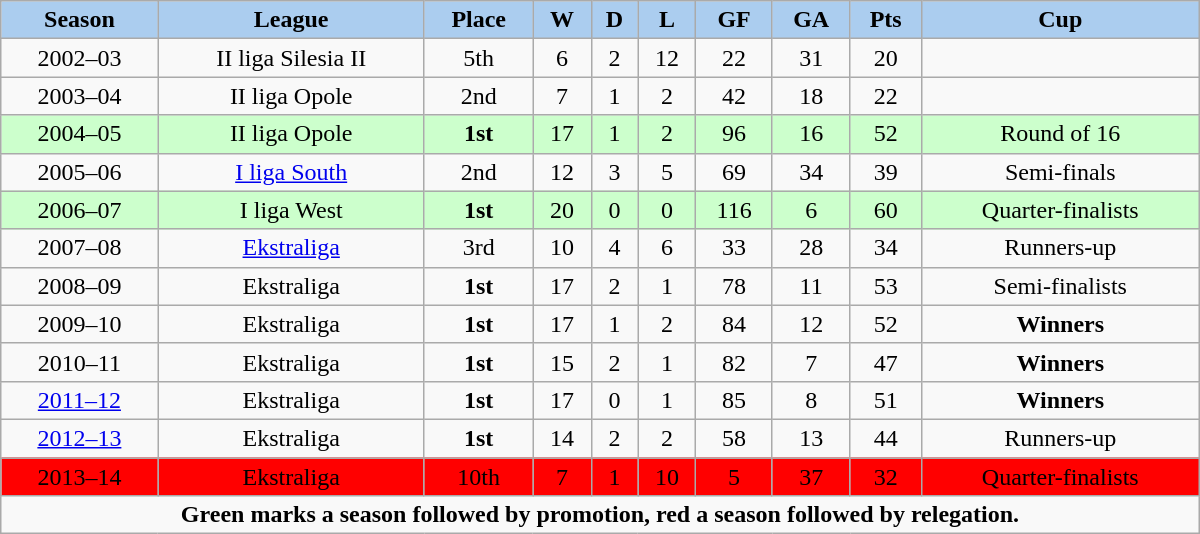<table class="wikitable" width="800px">
<tr>
<th style="background:#ABCDEF;">Season</th>
<th style="background:#ABCDEF;">League</th>
<th style="background:#ABCDEF;">Place</th>
<th style="background:#ABCDEF;">W</th>
<th style="background:#ABCDEF;">D</th>
<th style="background:#ABCDEF;">L</th>
<th style="background:#ABCDEF;">GF</th>
<th style="background:#ABCDEF;">GA</th>
<th style="background:#ABCDEF;">Pts</th>
<th style="background:#ABCDEF;">Cup</th>
</tr>
<tr align="center">
<td>2002–03</td>
<td>II liga Silesia II</td>
<td>5th</td>
<td>6</td>
<td>2</td>
<td>12</td>
<td>22</td>
<td>31</td>
<td>20</td>
<td></td>
</tr>
<tr align="center">
<td>2003–04</td>
<td>II liga Opole</td>
<td>2nd</td>
<td>7</td>
<td>1</td>
<td>2</td>
<td>42</td>
<td>18</td>
<td>22</td>
<td></td>
</tr>
<tr align="center" style="background:#ccffcc;">
<td>2004–05</td>
<td>II liga Opole</td>
<td><strong>1st</strong></td>
<td>17</td>
<td>1</td>
<td>2</td>
<td>96</td>
<td>16</td>
<td>52</td>
<td>Round of 16</td>
</tr>
<tr align="center">
<td>2005–06</td>
<td><a href='#'>I liga South</a></td>
<td>2nd</td>
<td>12</td>
<td>3</td>
<td>5</td>
<td>69</td>
<td>34</td>
<td>39</td>
<td>Semi-finals</td>
</tr>
<tr align="center" style="background:#ccffcc;">
<td>2006–07</td>
<td>I liga West</td>
<td><strong>1st</strong></td>
<td>20</td>
<td>0</td>
<td>0</td>
<td>116</td>
<td>6</td>
<td>60</td>
<td>Quarter-finalists</td>
</tr>
<tr align="center">
<td>2007–08</td>
<td><a href='#'>Ekstraliga</a></td>
<td>3rd</td>
<td>10</td>
<td>4</td>
<td>6</td>
<td>33</td>
<td>28</td>
<td>34</td>
<td>Runners-up</td>
</tr>
<tr align="center">
<td>2008–09</td>
<td>Ekstraliga</td>
<td><strong>1st</strong></td>
<td>17</td>
<td>2</td>
<td>1</td>
<td>78</td>
<td>11</td>
<td>53</td>
<td>Semi-finalists</td>
</tr>
<tr align="center">
<td>2009–10</td>
<td>Ekstraliga</td>
<td><strong>1st</strong></td>
<td>17</td>
<td>1</td>
<td>2</td>
<td>84</td>
<td>12</td>
<td>52</td>
<td><strong>Winners</strong></td>
</tr>
<tr align="center">
<td>2010–11</td>
<td>Ekstraliga</td>
<td><strong>1st</strong></td>
<td>15</td>
<td>2</td>
<td>1</td>
<td>82</td>
<td>7</td>
<td>47</td>
<td><strong>Winners</strong></td>
</tr>
<tr align="center">
<td><a href='#'>2011–12</a></td>
<td>Ekstraliga</td>
<td><strong>1st</strong></td>
<td>17</td>
<td>0</td>
<td>1</td>
<td>85</td>
<td>8</td>
<td>51</td>
<td><strong>Winners</strong></td>
</tr>
<tr align="center">
<td><a href='#'>2012–13</a></td>
<td>Ekstraliga</td>
<td><strong>1st</strong></td>
<td>14</td>
<td>2</td>
<td>2</td>
<td>58</td>
<td>13</td>
<td>44</td>
<td>Runners-up</td>
</tr>
<tr align="center" style="background:#ff0000;">
<td>2013–14</td>
<td>Ekstraliga</td>
<td>10th</td>
<td>7</td>
<td>1</td>
<td>10</td>
<td>5</td>
<td>37</td>
<td>32</td>
<td>Quarter-finalists</td>
</tr>
<tr align="center">
<td colspan="12" align="center"><strong>Green marks a season followed by promotion, red a season followed by relegation.</strong></td>
</tr>
</table>
